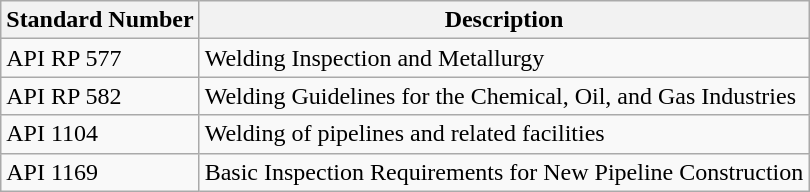<table class="wikitable sortable">
<tr>
<th>Standard Number</th>
<th>Description</th>
</tr>
<tr>
<td>API RP 577</td>
<td>Welding Inspection and Metallurgy</td>
</tr>
<tr>
<td>API RP 582</td>
<td>Welding Guidelines for the Chemical, Oil, and Gas Industries</td>
</tr>
<tr>
<td>API 1104</td>
<td>Welding of pipelines and related facilities</td>
</tr>
<tr>
<td>API 1169</td>
<td>Basic Inspection Requirements for New Pipeline Construction</td>
</tr>
</table>
